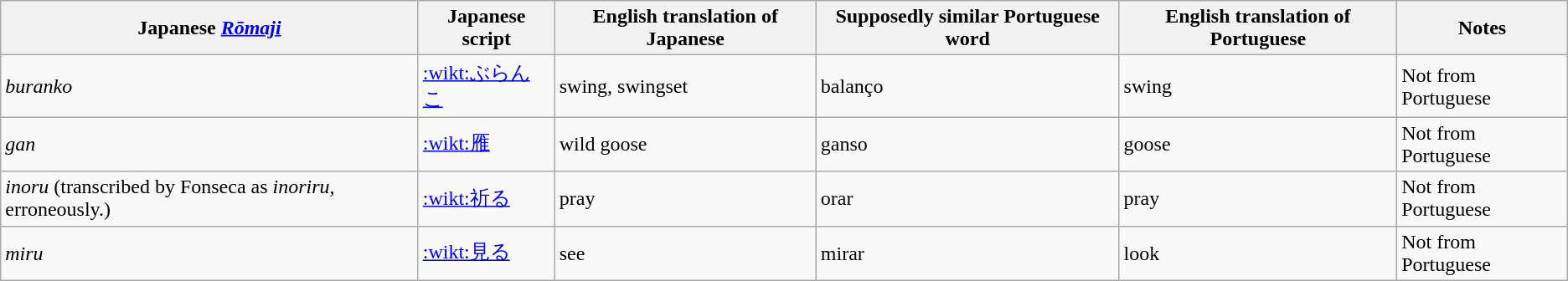<table class="wikitable">
<tr>
<th>Japanese <em><a href='#'>Rōmaji</a></em></th>
<th>Japanese script</th>
<th>English translation of Japanese</th>
<th>Supposedly similar Portuguese word</th>
<th>English translation of Portuguese</th>
<th>Notes</th>
</tr>
<tr>
<td><em>buranko</em></td>
<td><a href='#'>:wikt:ぶらんこ</a></td>
<td>swing, swingset</td>
<td>balanço</td>
<td>swing</td>
<td>Not from Portuguese</td>
</tr>
<tr>
<td><em>gan</em></td>
<td><a href='#'>:wikt:雁</a></td>
<td>wild goose</td>
<td>ganso</td>
<td>goose</td>
<td>Not from Portuguese</td>
</tr>
<tr>
<td><em>inoru</em> (transcribed by Fonseca as <em>inoriru</em>, erroneously.)</td>
<td><a href='#'>:wikt:祈る</a></td>
<td>pray</td>
<td>orar</td>
<td>pray</td>
<td>Not from Portuguese</td>
</tr>
<tr>
<td><em>miru</em></td>
<td><a href='#'>:wikt:見る</a></td>
<td>see</td>
<td>mirar</td>
<td>look</td>
<td>Not from Portuguese</td>
</tr>
</table>
